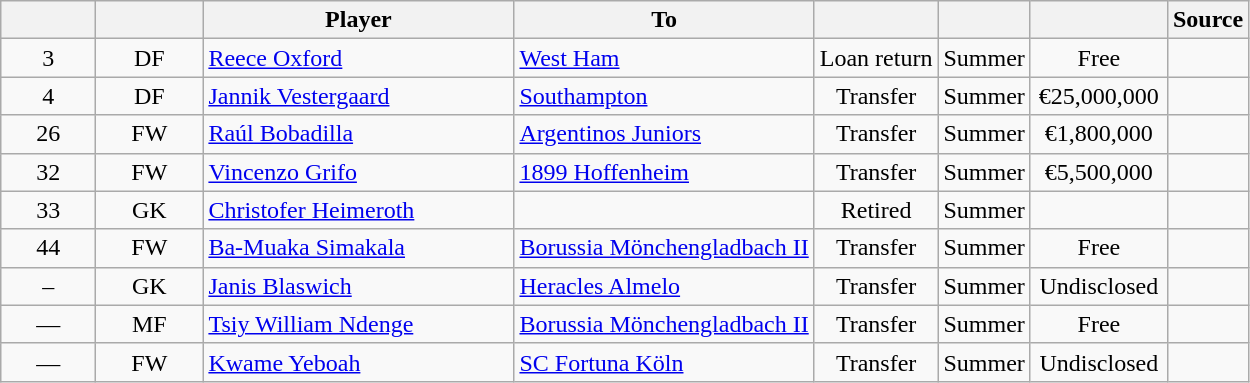<table class="wikitable" style="text-align:center;">
<tr>
<th style="width:56px;"></th>
<th style="width:64px;"></th>
<th style="width:200px;">Player</th>
<th>To</th>
<th></th>
<th></th>
<th style="width:84px;"></th>
<th>Source</th>
</tr>
<tr>
<td>3</td>
<td>DF</td>
<td align="left"> <a href='#'>Reece Oxford</a></td>
<td style="text-align:left"> <a href='#'>West Ham</a></td>
<td>Loan return</td>
<td>Summer</td>
<td>Free</td>
<td></td>
</tr>
<tr>
<td>4</td>
<td>DF</td>
<td align="left"> <a href='#'>Jannik Vestergaard</a></td>
<td style="text-align:left"> <a href='#'>Southampton</a></td>
<td>Transfer</td>
<td>Summer</td>
<td>€25,000,000</td>
<td></td>
</tr>
<tr>
<td>26</td>
<td>FW</td>
<td align="left"> <a href='#'>Raúl Bobadilla</a></td>
<td style="text-align:left"> <a href='#'>Argentinos Juniors</a></td>
<td>Transfer</td>
<td>Summer</td>
<td>€1,800,000</td>
<td></td>
</tr>
<tr>
<td>32</td>
<td>FW</td>
<td align="left"> <a href='#'>Vincenzo Grifo</a></td>
<td style="text-align:left"><a href='#'>1899 Hoffenheim</a></td>
<td>Transfer</td>
<td>Summer</td>
<td>€5,500,000</td>
<td></td>
</tr>
<tr>
<td>33</td>
<td>GK</td>
<td align="left"> <a href='#'>Christofer Heimeroth</a></td>
<td style="text-align:left"></td>
<td>Retired</td>
<td>Summer</td>
<td></td>
<td></td>
</tr>
<tr>
<td>44</td>
<td>FW</td>
<td align="left"> <a href='#'>Ba-Muaka Simakala</a></td>
<td style="text-align:left"><a href='#'>Borussia Mönchengladbach II</a></td>
<td>Transfer</td>
<td>Summer</td>
<td>Free</td>
<td></td>
</tr>
<tr>
<td>–</td>
<td>GK</td>
<td align="left"> <a href='#'>Janis Blaswich</a></td>
<td style="text-align:left"> <a href='#'>Heracles Almelo</a></td>
<td>Transfer</td>
<td>Summer</td>
<td>Undisclosed</td>
<td></td>
</tr>
<tr>
<td>—</td>
<td>MF</td>
<td align="left"> <a href='#'>Tsiy William Ndenge</a></td>
<td style="text-align:left"><a href='#'>Borussia Mönchengladbach II</a></td>
<td>Transfer</td>
<td>Summer</td>
<td>Free</td>
<td></td>
</tr>
<tr>
<td>—</td>
<td>FW</td>
<td align="left"> <a href='#'>Kwame Yeboah</a></td>
<td style="text-align:left"><a href='#'>SC Fortuna Köln</a></td>
<td>Transfer</td>
<td>Summer</td>
<td>Undisclosed</td>
<td></td>
</tr>
</table>
